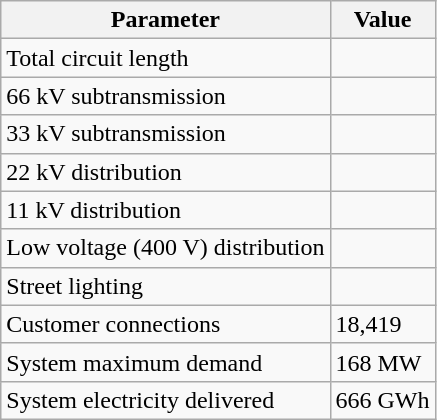<table class="wikitable">
<tr>
<th>Parameter</th>
<th>Value</th>
</tr>
<tr>
<td>Total circuit length</td>
<td></td>
</tr>
<tr>
<td>66 kV subtransmission</td>
<td></td>
</tr>
<tr>
<td>33 kV subtransmission</td>
<td></td>
</tr>
<tr>
<td>22 kV distribution</td>
<td></td>
</tr>
<tr>
<td>11 kV distribution</td>
<td></td>
</tr>
<tr>
<td>Low voltage (400 V) distribution</td>
<td></td>
</tr>
<tr>
<td>Street lighting</td>
<td></td>
</tr>
<tr>
<td>Customer connections</td>
<td>18,419</td>
</tr>
<tr>
<td>System maximum demand</td>
<td>168 MW</td>
</tr>
<tr>
<td>System electricity delivered</td>
<td>666 GWh</td>
</tr>
</table>
